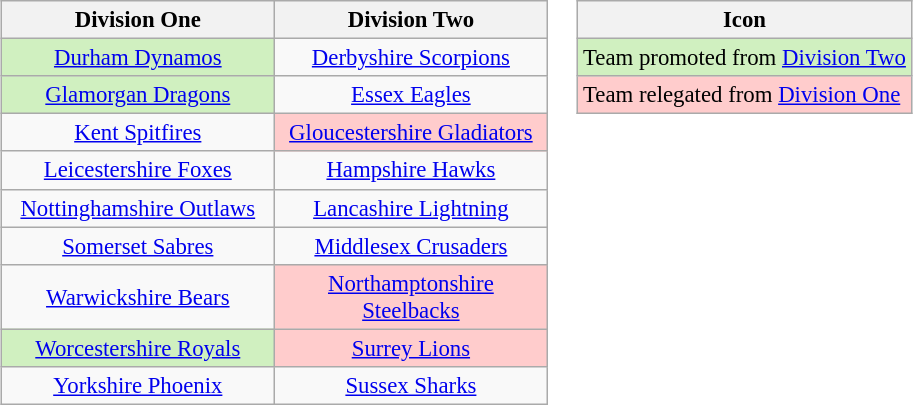<table>
<tr>
<td><br><table class="wikitable" style="font-size:95%; text-align: center;">
<tr>
<th width=175>Division One</th>
<th width=175>Division Two</th>
</tr>
<tr>
<td bgcolor=#D0F0C0><a href='#'>Durham Dynamos</a></td>
<td><a href='#'>Derbyshire Scorpions</a></td>
</tr>
<tr>
<td bgcolor=#D0F0C0><a href='#'>Glamorgan Dragons</a></td>
<td><a href='#'>Essex Eagles</a></td>
</tr>
<tr>
<td><a href='#'>Kent Spitfires</a></td>
<td bgcolor=#ffcccc><a href='#'>Gloucestershire Gladiators</a></td>
</tr>
<tr>
<td><a href='#'>Leicestershire Foxes</a></td>
<td><a href='#'>Hampshire Hawks</a></td>
</tr>
<tr>
<td><a href='#'>Nottinghamshire Outlaws</a></td>
<td><a href='#'>Lancashire Lightning</a></td>
</tr>
<tr>
<td><a href='#'>Somerset Sabres</a></td>
<td><a href='#'>Middlesex Crusaders</a></td>
</tr>
<tr>
<td><a href='#'>Warwickshire Bears</a></td>
<td bgcolor=#ffcccc><a href='#'>Northamptonshire Steelbacks</a></td>
</tr>
<tr>
<td bgcolor=#D0F0C0><a href='#'>Worcestershire Royals</a></td>
<td bgcolor=#ffcccc><a href='#'>Surrey Lions</a></td>
</tr>
<tr>
<td><a href='#'>Yorkshire Phoenix</a></td>
<td><a href='#'>Sussex Sharks</a></td>
</tr>
</table>
</td>
<td valign="top"><br><table class="wikitable" style="font-size: 95%;">
<tr>
<th>Icon</th>
</tr>
<tr>
<td bgcolor=#D0F0C0>Team promoted from <a href='#'>Division Two</a></td>
</tr>
<tr>
<td bgcolor=#ffcccc>Team relegated from <a href='#'>Division One</a></td>
</tr>
</table>
</td>
</tr>
</table>
